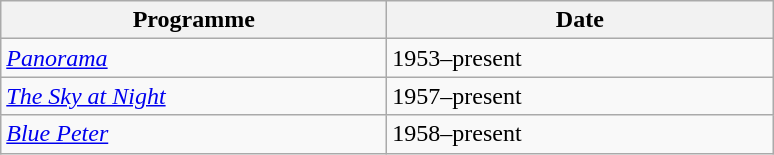<table class="wikitable">
<tr>
<th width=250>Programme</th>
<th width=250>Date</th>
</tr>
<tr>
<td><em><a href='#'>Panorama</a></em></td>
<td>1953–present</td>
</tr>
<tr>
<td><em><a href='#'>The Sky at Night</a></em></td>
<td>1957–present</td>
</tr>
<tr>
<td><em><a href='#'>Blue Peter</a></em></td>
<td>1958–present</td>
</tr>
</table>
